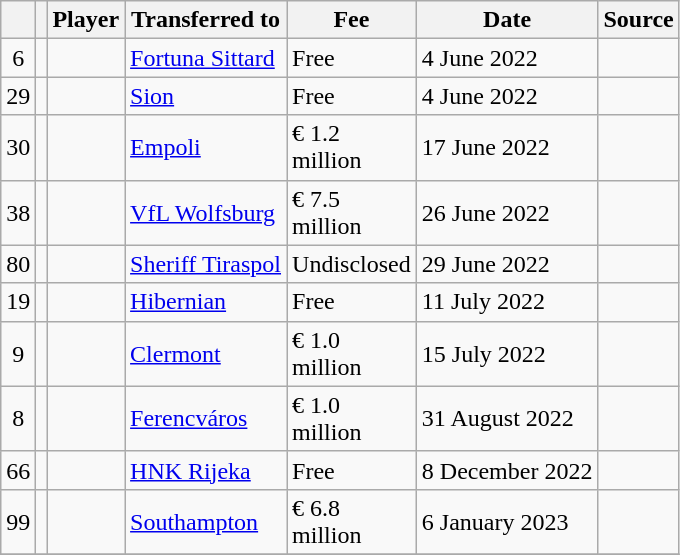<table class="wikitable plainrowheaders sortable">
<tr>
<th></th>
<th></th>
<th scope=col>Player</th>
<th>Transferred to</th>
<th !scope=col; style="width: 65px;">Fee</th>
<th scope=col>Date</th>
<th scope=col>Source</th>
</tr>
<tr>
<td align=center>6</td>
<td align=center></td>
<td></td>
<td> <a href='#'>Fortuna Sittard</a></td>
<td>Free</td>
<td>4 June 2022</td>
<td></td>
</tr>
<tr>
<td align=center>29</td>
<td align=center></td>
<td></td>
<td> <a href='#'>Sion</a></td>
<td>Free</td>
<td>4 June 2022</td>
<td></td>
</tr>
<tr>
<td align=center>30</td>
<td align=center></td>
<td></td>
<td> <a href='#'>Empoli</a></td>
<td>€ 1.2 million</td>
<td>17 June 2022</td>
<td></td>
</tr>
<tr>
<td align="center">38</td>
<td align="center"></td>
<td></td>
<td> <a href='#'>VfL Wolfsburg</a></td>
<td>€ 7.5 million</td>
<td>26 June 2022</td>
<td></td>
</tr>
<tr>
<td align=center>80</td>
<td align=center></td>
<td></td>
<td> <a href='#'>Sheriff Tiraspol</a></td>
<td>Undisclosed</td>
<td>29 June 2022</td>
<td></td>
</tr>
<tr>
<td align=center>19</td>
<td align=center></td>
<td></td>
<td> <a href='#'>Hibernian</a></td>
<td>Free</td>
<td>11 July 2022</td>
<td></td>
</tr>
<tr>
<td align=center>9</td>
<td align=center></td>
<td></td>
<td> <a href='#'>Clermont</a></td>
<td>€ 1.0 million</td>
<td>15 July 2022</td>
<td></td>
</tr>
<tr>
<td align=center>8</td>
<td align=center></td>
<td></td>
<td> <a href='#'>Ferencváros</a></td>
<td>€ 1.0 million</td>
<td>31 August 2022</td>
<td></td>
</tr>
<tr>
<td align=center>66</td>
<td align=center></td>
<td></td>
<td> <a href='#'>HNK Rijeka</a></td>
<td>Free</td>
<td>8 December 2022</td>
<td></td>
</tr>
<tr>
<td align="center">99</td>
<td align="center"></td>
<td></td>
<td> <a href='#'>Southampton</a></td>
<td>€ 6.8 million</td>
<td>6 January 2023</td>
<td></td>
</tr>
<tr>
</tr>
</table>
